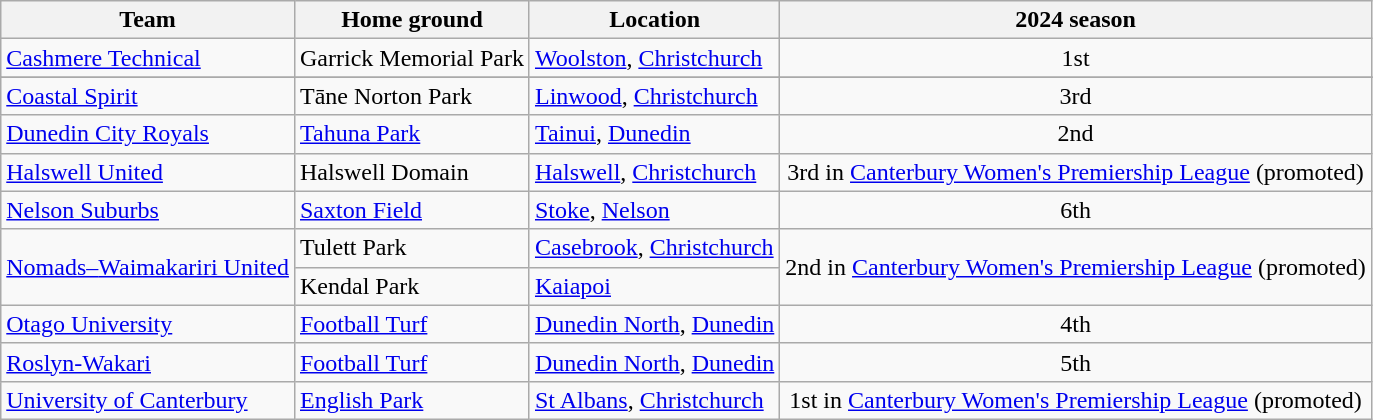<table class="wikitable sortable">
<tr>
<th>Team</th>
<th>Home ground</th>
<th>Location</th>
<th>2024 season</th>
</tr>
<tr>
<td><a href='#'>Cashmere Technical</a></td>
<td>Garrick Memorial Park</td>
<td><a href='#'>Woolston</a>, <a href='#'>Christchurch</a></td>
<td align="center">1st</td>
</tr>
<tr>
</tr>
<tr>
<td><a href='#'>Coastal Spirit</a></td>
<td>Tāne Norton Park</td>
<td><a href='#'>Linwood</a>, <a href='#'>Christchurch</a></td>
<td align="center">3rd</td>
</tr>
<tr>
<td><a href='#'>Dunedin City Royals</a></td>
<td><a href='#'>Tahuna Park</a></td>
<td><a href='#'>Tainui</a>, <a href='#'>Dunedin</a></td>
<td align="center">2nd</td>
</tr>
<tr>
<td><a href='#'>Halswell United</a></td>
<td>Halswell Domain</td>
<td><a href='#'>Halswell</a>, <a href='#'>Christchurch</a></td>
<td align="center">3rd in <a href='#'>Canterbury Women's Premiership League</a> (promoted)</td>
</tr>
<tr>
<td><a href='#'>Nelson Suburbs</a></td>
<td><a href='#'>Saxton Field</a></td>
<td><a href='#'>Stoke</a>, <a href='#'>Nelson</a></td>
<td align="center">6th</td>
</tr>
<tr>
<td rowspan=2><a href='#'>Nomads–</a><a href='#'>Waimakariri United</a></td>
<td>Tulett Park</td>
<td><a href='#'>Casebrook</a>, <a href='#'>Christchurch</a></td>
<td rowspan=2 align="center">2nd in <a href='#'>Canterbury Women's Premiership League</a> (promoted)</td>
</tr>
<tr>
<td>Kendal Park</td>
<td><a href='#'>Kaiapoi</a></td>
</tr>
<tr>
<td><a href='#'>Otago University</a></td>
<td><a href='#'>Football Turf</a></td>
<td><a href='#'>Dunedin North</a>, <a href='#'>Dunedin</a></td>
<td align="center">4th</td>
</tr>
<tr>
<td><a href='#'>Roslyn-Wakari</a></td>
<td><a href='#'>Football Turf</a></td>
<td><a href='#'>Dunedin North</a>, <a href='#'>Dunedin</a></td>
<td align="center">5th</td>
</tr>
<tr>
<td><a href='#'>University of Canterbury</a></td>
<td><a href='#'>English Park</a></td>
<td><a href='#'>St Albans</a>, <a href='#'>Christchurch</a></td>
<td align="center">1st in <a href='#'>Canterbury Women's Premiership League</a> (promoted)</td>
</tr>
</table>
